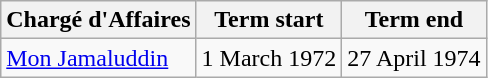<table class=wikitable>
<tr>
<th>Chargé d'Affaires</th>
<th>Term start</th>
<th>Term end</th>
</tr>
<tr>
<td><a href='#'>Mon Jamaluddin</a></td>
<td>1 March 1972</td>
<td>27 April 1974</td>
</tr>
</table>
